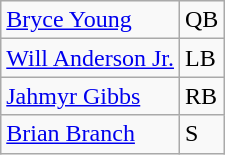<table class="wikitable">
<tr>
<td><a href='#'>Bryce Young</a></td>
<td>QB</td>
</tr>
<tr>
<td><a href='#'>Will Anderson Jr.</a></td>
<td>LB</td>
</tr>
<tr>
<td><a href='#'>Jahmyr Gibbs</a></td>
<td>RB</td>
</tr>
<tr>
<td><a href='#'>Brian Branch</a></td>
<td>S</td>
</tr>
</table>
